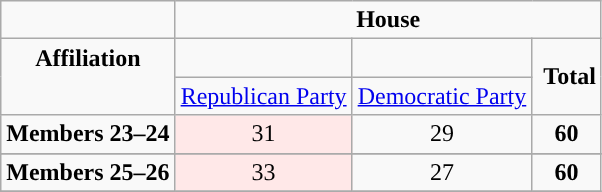<table class="wikitable">
<tr>
<td style="text-align:center;vertical-align:top;"></td>
<td colspan="4" align="center" valign="top"><strong>House</strong></td>
</tr>
<tr>
<td rowspan="2" style="text-align:center;vertical-align:top;"><strong>Affiliation</strong></td>
<td style="background-color:"> </td>
<td style="background-color:"> </td>
<td rowspan="2"> <strong>Total</strong></td>
</tr>
<tr>
<td><a href='#'>Republican Party</a></td>
<td><a href='#'>Democratic Party</a></td>
</tr>
<tr>
<td><strong>Members 23–24</strong></td>
<td style="background:#FFE8E8" align=center>31</td>
<td style="text-align:center;">29</td>
<td style="text-align:center;"><strong>60</strong></td>
</tr>
<tr>
</tr>
<tr>
<td><strong>Members 25–26</strong></td>
<td style="background:#FFE8E8" align=center>33</td>
<td style="text-align:center;">27</td>
<td style="text-align:center;"><strong>60</strong></td>
</tr>
<tr>
</tr>
</table>
